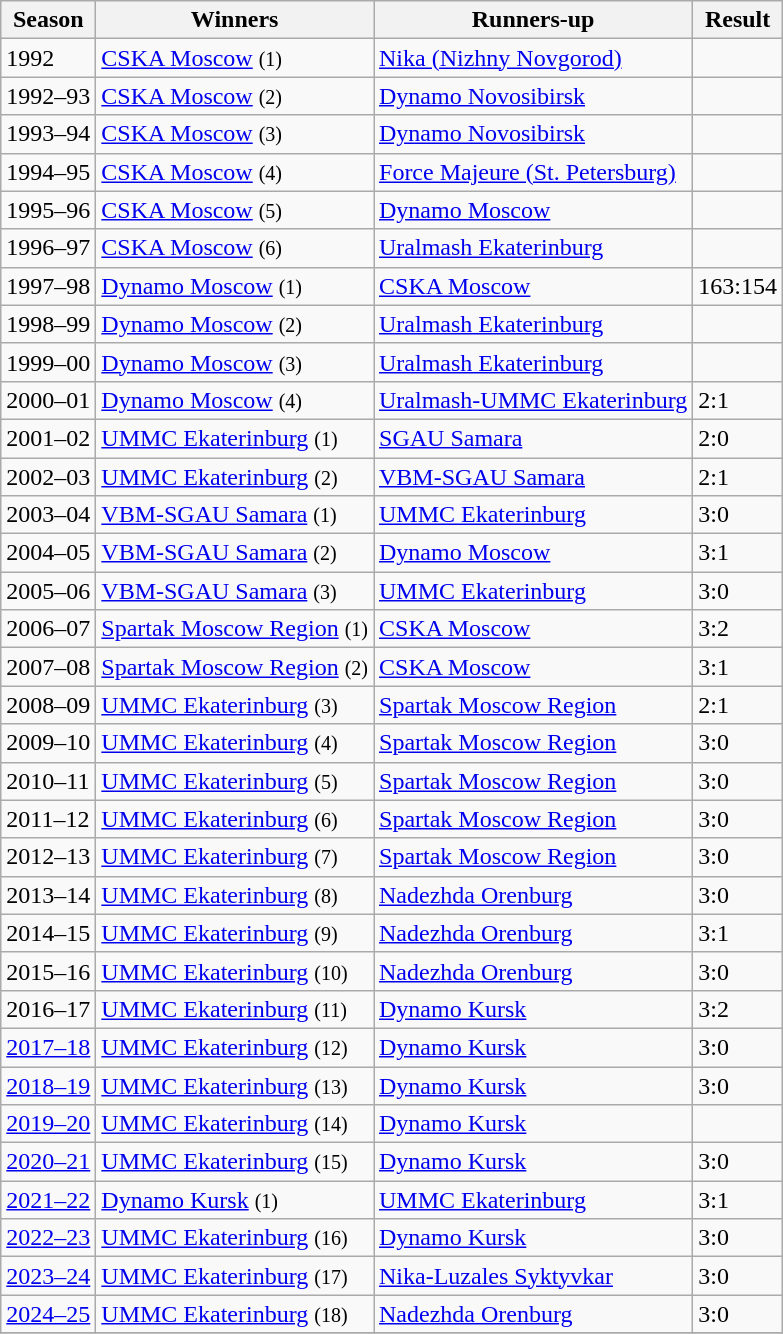<table class="wikitable">
<tr>
<th>Season</th>
<th>Winners</th>
<th>Runners-up</th>
<th>Result</th>
</tr>
<tr>
<td>1992</td>
<td><a href='#'>CSKA Moscow</a> <small>(1)</small></td>
<td><a href='#'>Nika (Nizhny Novgorod)</a></td>
<td></td>
</tr>
<tr>
<td>1992–93</td>
<td><a href='#'>CSKA Moscow</a> <small>(2)</small></td>
<td><a href='#'>Dynamo Novosibirsk</a></td>
<td></td>
</tr>
<tr>
<td>1993–94</td>
<td><a href='#'>CSKA Moscow</a> <small>(3)</small></td>
<td><a href='#'>Dynamo Novosibirsk</a></td>
<td></td>
</tr>
<tr>
<td>1994–95</td>
<td><a href='#'>CSKA Moscow</a> <small>(4)</small></td>
<td><a href='#'>Force Majeure (St. Petersburg)</a></td>
<td></td>
</tr>
<tr>
<td>1995–96</td>
<td><a href='#'>CSKA Moscow</a> <small>(5)</small></td>
<td><a href='#'>Dynamo Moscow</a></td>
<td></td>
</tr>
<tr>
<td>1996–97</td>
<td><a href='#'>CSKA Moscow</a> <small>(6)</small></td>
<td><a href='#'>Uralmash Ekaterinburg</a></td>
<td></td>
</tr>
<tr>
<td>1997–98</td>
<td><a href='#'>Dynamo Moscow</a> <small>(1)</small></td>
<td><a href='#'>CSKA Moscow</a></td>
<td>163:154</td>
</tr>
<tr>
<td>1998–99</td>
<td><a href='#'>Dynamo Moscow</a> <small>(2)</small></td>
<td><a href='#'>Uralmash Ekaterinburg</a></td>
<td></td>
</tr>
<tr>
<td>1999–00</td>
<td><a href='#'>Dynamo Moscow</a> <small>(3)</small></td>
<td><a href='#'>Uralmash Ekaterinburg</a></td>
<td></td>
</tr>
<tr>
<td>2000–01</td>
<td><a href='#'>Dynamo Moscow</a> <small>(4)</small></td>
<td><a href='#'>Uralmash-UMMC Ekaterinburg</a></td>
<td>2:1</td>
</tr>
<tr>
<td>2001–02</td>
<td><a href='#'>UMMC Ekaterinburg</a> <small>(1)</small></td>
<td><a href='#'>SGAU Samara</a></td>
<td>2:0</td>
</tr>
<tr>
<td>2002–03</td>
<td><a href='#'>UMMC Ekaterinburg</a> <small>(2)</small></td>
<td><a href='#'>VBM-SGAU Samara</a></td>
<td>2:1</td>
</tr>
<tr>
<td>2003–04</td>
<td><a href='#'>VBM-SGAU Samara</a> <small>(1)</small></td>
<td><a href='#'>UMMC Ekaterinburg</a></td>
<td>3:0</td>
</tr>
<tr>
<td>2004–05</td>
<td><a href='#'>VBM-SGAU Samara</a> <small>(2)</small></td>
<td><a href='#'>Dynamo Moscow</a></td>
<td>3:1</td>
</tr>
<tr>
<td>2005–06</td>
<td><a href='#'>VBM-SGAU Samara</a> <small>(3)</small></td>
<td><a href='#'>UMMC Ekaterinburg</a></td>
<td>3:0</td>
</tr>
<tr>
<td>2006–07</td>
<td><a href='#'>Spartak Moscow Region</a> <small>(1)</small></td>
<td><a href='#'>CSKA Moscow</a></td>
<td>3:2</td>
</tr>
<tr>
<td>2007–08</td>
<td><a href='#'>Spartak Moscow Region</a> <small>(2)</small></td>
<td><a href='#'>CSKA Moscow</a></td>
<td>3:1</td>
</tr>
<tr>
<td>2008–09</td>
<td><a href='#'>UMMC Ekaterinburg</a> <small>(3)</small></td>
<td><a href='#'>Spartak Moscow Region</a></td>
<td>2:1</td>
</tr>
<tr>
<td>2009–10</td>
<td><a href='#'>UMMC Ekaterinburg</a> <small>(4)</small></td>
<td><a href='#'>Spartak Moscow Region</a></td>
<td>3:0</td>
</tr>
<tr>
<td>2010–11</td>
<td><a href='#'>UMMC Ekaterinburg</a> <small>(5)</small></td>
<td><a href='#'>Spartak Moscow Region</a></td>
<td>3:0</td>
</tr>
<tr>
<td>2011–12</td>
<td><a href='#'>UMMC Ekaterinburg</a> <small>(6)</small></td>
<td><a href='#'>Spartak Moscow Region</a></td>
<td>3:0</td>
</tr>
<tr>
<td>2012–13</td>
<td><a href='#'>UMMC Ekaterinburg</a> <small>(7)</small></td>
<td><a href='#'>Spartak Moscow Region</a></td>
<td>3:0</td>
</tr>
<tr>
<td>2013–14</td>
<td><a href='#'>UMMC Ekaterinburg</a> <small>(8)</small></td>
<td><a href='#'>Nadezhda Orenburg</a></td>
<td>3:0</td>
</tr>
<tr>
<td>2014–15</td>
<td><a href='#'>UMMC Ekaterinburg</a> <small>(9)</small></td>
<td><a href='#'>Nadezhda Orenburg</a></td>
<td>3:1</td>
</tr>
<tr>
<td>2015–16</td>
<td><a href='#'>UMMC Ekaterinburg</a> <small>(10)</small></td>
<td><a href='#'>Nadezhda Orenburg</a></td>
<td>3:0</td>
</tr>
<tr>
<td>2016–17</td>
<td><a href='#'>UMMC Ekaterinburg</a> <small>(11)</small></td>
<td><a href='#'>Dynamo Kursk</a></td>
<td>3:2</td>
</tr>
<tr>
<td><a href='#'>2017–18</a></td>
<td><a href='#'>UMMC Ekaterinburg</a> <small>(12)</small></td>
<td><a href='#'>Dynamo Kursk</a></td>
<td>3:0</td>
</tr>
<tr>
<td><a href='#'>2018–19</a></td>
<td><a href='#'>UMMC Ekaterinburg</a> <small>(13)</small></td>
<td><a href='#'>Dynamo Kursk</a></td>
<td>3:0</td>
</tr>
<tr>
<td><a href='#'>2019–20</a></td>
<td><a href='#'>UMMC Ekaterinburg</a> <small>(14)</small></td>
<td><a href='#'>Dynamo Kursk</a></td>
<td></td>
</tr>
<tr>
<td><a href='#'>2020–21</a></td>
<td><a href='#'>UMMC Ekaterinburg</a> <small>(15)</small></td>
<td><a href='#'>Dynamo Kursk</a></td>
<td>3:0</td>
</tr>
<tr>
<td><a href='#'>2021–22</a></td>
<td><a href='#'>Dynamo Kursk</a> <small>(1)</small></td>
<td><a href='#'>UMMC Ekaterinburg</a></td>
<td>3:1</td>
</tr>
<tr>
<td><a href='#'>2022–23</a></td>
<td><a href='#'>UMMC Ekaterinburg</a> <small>(16)</small></td>
<td><a href='#'>Dynamo Kursk</a></td>
<td>3:0</td>
</tr>
<tr>
<td><a href='#'>2023–24</a></td>
<td><a href='#'>UMMC Ekaterinburg</a> <small>(17)</small></td>
<td><a href='#'>Nika-Luzales Syktyvkar</a></td>
<td>3:0</td>
</tr>
<tr>
<td><a href='#'>2024–25</a></td>
<td><a href='#'>UMMC Ekaterinburg</a> <small>(18)</small></td>
<td><a href='#'>Nadezhda Orenburg</a></td>
<td>3:0</td>
</tr>
<tr>
</tr>
</table>
